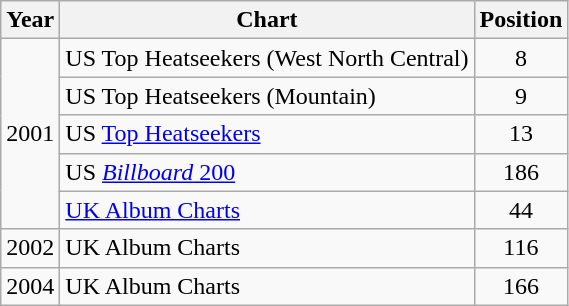<table class="wikitable" border="1">
<tr>
<th>Year</th>
<th>Chart</th>
<th>Position</th>
</tr>
<tr>
<td rowspan="5">2001</td>
<td>US Top Heatseekers (West North Central)</td>
<td align=center>8</td>
</tr>
<tr>
<td>US Top Heatseekers (Mountain)</td>
<td align=center>9</td>
</tr>
<tr>
<td>US <a href='#'>Top Heatseekers</a></td>
<td align=center>13</td>
</tr>
<tr>
<td>US <a href='#'><em>Billboard</em> 200</a></td>
<td align=center>186</td>
</tr>
<tr>
<td><a href='#'>UK Album Charts</a></td>
<td align=center>44</td>
</tr>
<tr>
<td>2002</td>
<td>UK Album Charts</td>
<td align=center>116</td>
</tr>
<tr>
<td>2004</td>
<td>UK Album Charts</td>
<td align=center>166</td>
</tr>
</table>
